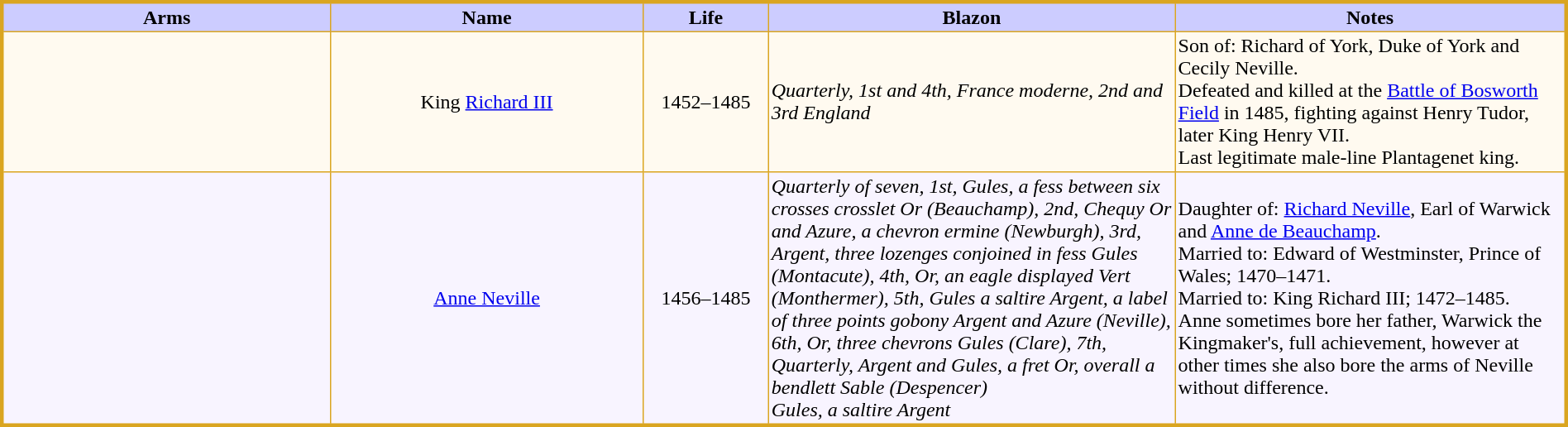<table width="100%" border="1" cellpadding="2" cellspacing="0" style="margin: 0.5em 0.3em 0.5em 0; background: #f9f9f9; border: 3px solid goldenrod; border-collapse: collapse;">
<tr>
<th width="21%" bgcolor = "#ccccff">Arms</th>
<th width="20%" bgcolor = "#ccccff">Name</th>
<th width="8%" bgcolor = "#ccccff">Life</th>
<th width="26%" bgcolor = "#ccccff">Blazon</th>
<th width="26%" bgcolor = "#ccccff">Notes</th>
</tr>
<tr bgcolor=fffaf0>
<td align="center"></td>
<td align="center">King <a href='#'>Richard III</a></td>
<td align="center">1452–1485</td>
<td><em>Quarterly, 1st and 4th, France moderne, 2nd and 3rd England</em></td>
<td>Son of: Richard of York, Duke of York and Cecily Neville.<br>Defeated and killed at the <a href='#'>Battle of Bosworth Field</a> in 1485, fighting against Henry Tudor, later King Henry VII.<br>Last legitimate male-line Plantagenet king.</td>
</tr>
<tr bgcolor=#f8f4ff>
<td align="center"> </td>
<td align="center"><a href='#'>Anne Neville</a></td>
<td align="center">1456–1485</td>
<td><em>Quarterly of seven, 1st, Gules, a fess between six crosses crosslet Or (Beauchamp), 2nd, Chequy Or and Azure, a chevron ermine (Newburgh), 3rd, Argent, three lozenges conjoined in fess Gules (Montacute), 4th, Or, an eagle displayed Vert (Monthermer), 5th, Gules a saltire Argent, a label of three points gobony Argent and Azure (Neville), 6th, Or, three chevrons Gules (Clare), 7th, Quarterly, Argent and Gules, a fret Or, overall a bendlett Sable (Despencer)</em><br><em>Gules, a saltire Argent</em></td>
<td>Daughter of: <a href='#'>Richard Neville</a>, Earl of Warwick and <a href='#'>Anne de Beauchamp</a>.<br>Married to: Edward of Westminster, Prince of Wales; 1470–1471.<br>Married to: King Richard III; 1472–1485.<br>Anne sometimes bore her father, Warwick the Kingmaker's, full achievement, however at other times she also bore the arms of Neville without difference.</td>
</tr>
</table>
